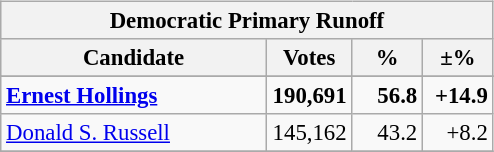<table class="wikitable" align="left" style="background: #f9f9f9; font-size: 95%;">
<tr style="background-color:#E9E9E9">
<th colspan="4">Democratic Primary Runoff</th>
</tr>
<tr style="background-color:#E9E9E9">
<th colspan="1" style="width: 170px">Candidate</th>
<th style="width: 50px">Votes</th>
<th style="width: 40px">%</th>
<th style="width: 40px">±%</th>
</tr>
<tr>
</tr>
<tr>
<td><strong><a href='#'>Ernest Hollings</a></strong></td>
<td align="right"><strong>190,691</strong></td>
<td align="right"><strong>56.8</strong></td>
<td align="right"><strong>+14.9</strong></td>
</tr>
<tr>
<td><a href='#'>Donald S. Russell</a></td>
<td align="right">145,162</td>
<td align="right">43.2</td>
<td align="right">+8.2</td>
</tr>
<tr>
</tr>
</table>
